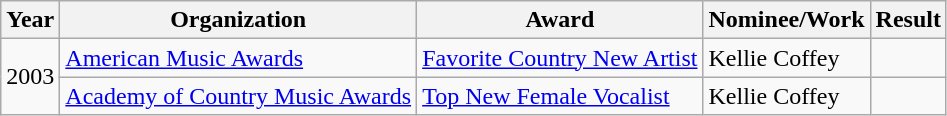<table class="wikitable">
<tr>
<th>Year</th>
<th>Organization</th>
<th>Award</th>
<th>Nominee/Work</th>
<th>Result</th>
</tr>
<tr>
<td rowspan=2>2003</td>
<td><a href='#'>American Music Awards</a></td>
<td><a href='#'>Favorite Country New Artist</a></td>
<td>Kellie Coffey</td>
<td></td>
</tr>
<tr>
<td><a href='#'>Academy of Country Music Awards</a></td>
<td><a href='#'>Top New Female Vocalist</a></td>
<td>Kellie Coffey</td>
<td></td>
</tr>
</table>
